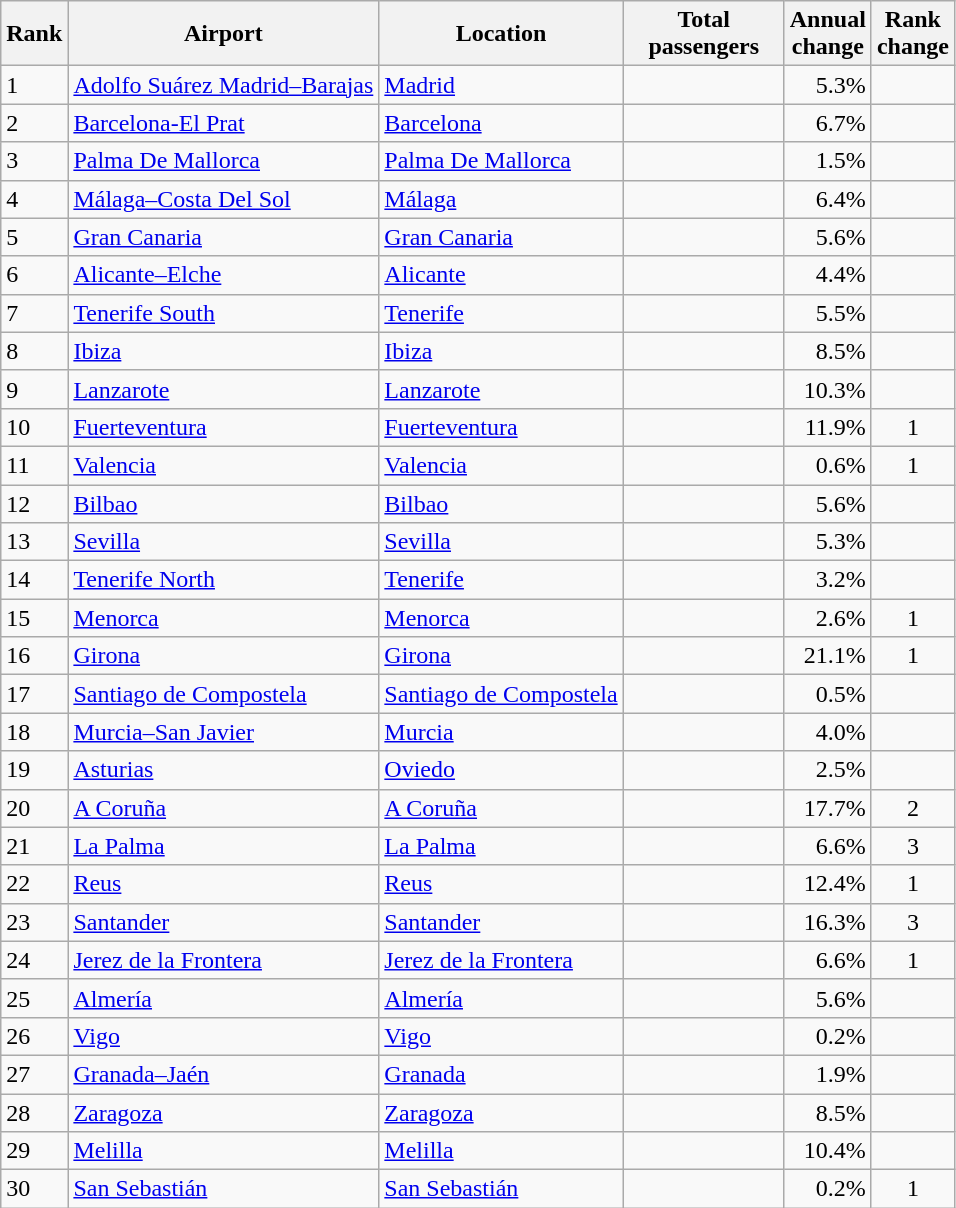<table class="wikitable">
<tr>
<th>Rank</th>
<th>Airport</th>
<th>Location</th>
<th style="width:100px">Total<br>passengers</th>
<th>Annual<br>change</th>
<th>Rank<br>change</th>
</tr>
<tr>
<td>1</td>
<td><a href='#'>Adolfo Suárez Madrid–Barajas</a></td>
<td><a href='#'>Madrid</a></td>
<td align="right"></td>
<td align="right">5.3%</td>
<td align="center"></td>
</tr>
<tr>
<td>2</td>
<td><a href='#'>Barcelona-El Prat</a></td>
<td><a href='#'>Barcelona</a></td>
<td align="right"></td>
<td align="right">6.7%</td>
<td align="center"></td>
</tr>
<tr>
<td>3</td>
<td><a href='#'>Palma De Mallorca</a></td>
<td><a href='#'>Palma De Mallorca</a></td>
<td align="right"></td>
<td align="right">1.5%</td>
<td align="center"></td>
</tr>
<tr>
<td>4</td>
<td><a href='#'>Málaga–Costa Del Sol</a></td>
<td><a href='#'>Málaga</a></td>
<td align="right"></td>
<td align="right">6.4%</td>
<td align="center"></td>
</tr>
<tr>
<td>5</td>
<td><a href='#'>Gran Canaria</a></td>
<td><a href='#'>Gran Canaria</a></td>
<td align="right"></td>
<td align="right">5.6%</td>
<td align="center"></td>
</tr>
<tr>
<td>6</td>
<td><a href='#'>Alicante–Elche</a></td>
<td><a href='#'>Alicante</a></td>
<td align="right"></td>
<td align="right">4.4%</td>
<td align="center"></td>
</tr>
<tr>
<td>7</td>
<td><a href='#'>Tenerife South</a></td>
<td><a href='#'>Tenerife</a></td>
<td align="right"></td>
<td align="right">5.5%</td>
<td align="center"></td>
</tr>
<tr>
<td>8</td>
<td><a href='#'>Ibiza</a></td>
<td><a href='#'>Ibiza</a></td>
<td align="right"></td>
<td align="right">8.5%</td>
<td align="center"></td>
</tr>
<tr>
<td>9</td>
<td><a href='#'>Lanzarote</a></td>
<td><a href='#'>Lanzarote</a></td>
<td align="right"></td>
<td align="right">10.3%</td>
<td align="center"></td>
</tr>
<tr>
<td>10</td>
<td><a href='#'>Fuerteventura</a></td>
<td><a href='#'>Fuerteventura</a></td>
<td align="right"></td>
<td align="right">11.9%</td>
<td align="center"> 1</td>
</tr>
<tr>
<td>11</td>
<td><a href='#'>Valencia</a></td>
<td><a href='#'>Valencia</a></td>
<td align="right"></td>
<td align="right">0.6%</td>
<td align="center"> 1</td>
</tr>
<tr>
<td>12</td>
<td><a href='#'>Bilbao</a></td>
<td><a href='#'>Bilbao</a></td>
<td align="right"></td>
<td align="right">5.6%</td>
<td align="center"></td>
</tr>
<tr>
<td>13</td>
<td><a href='#'>Sevilla</a></td>
<td><a href='#'>Sevilla</a></td>
<td align="right"></td>
<td align="right">5.3%</td>
<td align="center"></td>
</tr>
<tr>
<td>14</td>
<td><a href='#'>Tenerife North</a></td>
<td><a href='#'>Tenerife</a></td>
<td align="right"></td>
<td align="right">3.2%</td>
<td align="center"></td>
</tr>
<tr>
<td>15</td>
<td><a href='#'>Menorca</a></td>
<td><a href='#'>Menorca</a></td>
<td align="right"></td>
<td align="right">2.6%</td>
<td align="center"> 1</td>
</tr>
<tr>
<td>16</td>
<td><a href='#'>Girona</a></td>
<td><a href='#'>Girona</a></td>
<td align="right"></td>
<td align="right">21.1%</td>
<td align="center"> 1</td>
</tr>
<tr>
<td>17</td>
<td><a href='#'>Santiago de Compostela</a></td>
<td><a href='#'>Santiago de Compostela</a></td>
<td align="right"></td>
<td align="right">0.5%</td>
<td align="center"></td>
</tr>
<tr>
<td>18</td>
<td><a href='#'>Murcia–San Javier</a></td>
<td><a href='#'>Murcia</a></td>
<td align="right"></td>
<td align="right">4.0%</td>
<td align="center"></td>
</tr>
<tr>
<td>19</td>
<td><a href='#'>Asturias</a></td>
<td><a href='#'>Oviedo</a></td>
<td align="right"></td>
<td align="right">2.5%</td>
<td align="center"></td>
</tr>
<tr>
<td>20</td>
<td><a href='#'>A Coruña</a></td>
<td><a href='#'>A Coruña</a></td>
<td align="right"></td>
<td align="right">17.7%</td>
<td align="center"> 2</td>
</tr>
<tr>
<td>21</td>
<td><a href='#'>La Palma</a></td>
<td><a href='#'>La Palma</a></td>
<td align="right"></td>
<td align="right">6.6%</td>
<td align="center"> 3</td>
</tr>
<tr>
<td>22</td>
<td><a href='#'>Reus</a></td>
<td><a href='#'>Reus</a></td>
<td align="right"></td>
<td align="right">12.4%</td>
<td align="center"> 1</td>
</tr>
<tr>
<td>23</td>
<td><a href='#'>Santander</a></td>
<td><a href='#'>Santander</a></td>
<td align="right"></td>
<td align="right">16.3%</td>
<td align="center"> 3</td>
</tr>
<tr>
<td>24</td>
<td><a href='#'>Jerez de la Frontera</a></td>
<td><a href='#'>Jerez de la Frontera</a></td>
<td align="right"></td>
<td align="right">6.6%</td>
<td align="center"> 1</td>
</tr>
<tr>
<td>25</td>
<td><a href='#'>Almería</a></td>
<td><a href='#'>Almería</a></td>
<td align="right"></td>
<td align="right">5.6%</td>
<td align="center"></td>
</tr>
<tr>
<td>26</td>
<td><a href='#'>Vigo</a></td>
<td><a href='#'>Vigo</a></td>
<td align="right"></td>
<td align="right">0.2%</td>
<td align="center"></td>
</tr>
<tr>
<td>27</td>
<td><a href='#'>Granada–Jaén</a></td>
<td><a href='#'>Granada</a></td>
<td align="right"></td>
<td align="right">1.9%</td>
<td align="center"></td>
</tr>
<tr>
<td>28</td>
<td><a href='#'>Zaragoza</a></td>
<td><a href='#'>Zaragoza</a></td>
<td align="right"></td>
<td align="right">8.5%</td>
<td align="center"></td>
</tr>
<tr>
<td>29</td>
<td><a href='#'>Melilla</a></td>
<td><a href='#'>Melilla</a></td>
<td align="right"></td>
<td align="right">10.4%</td>
<td align="center"></td>
</tr>
<tr>
<td>30</td>
<td><a href='#'>San Sebastián</a></td>
<td><a href='#'>San Sebastián</a></td>
<td align="right"></td>
<td align="right">0.2%</td>
<td align="center"> 1</td>
</tr>
</table>
